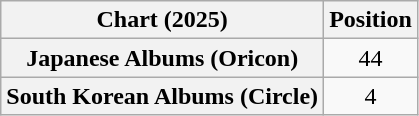<table class="wikitable sortable plainrowheaders" style="text-align:center">
<tr>
<th scope="col">Chart (2025)</th>
<th scope="col">Position</th>
</tr>
<tr>
<th scope="row">Japanese Albums (Oricon)</th>
<td>44</td>
</tr>
<tr>
<th scope="row">South Korean Albums (Circle)</th>
<td>4</td>
</tr>
</table>
